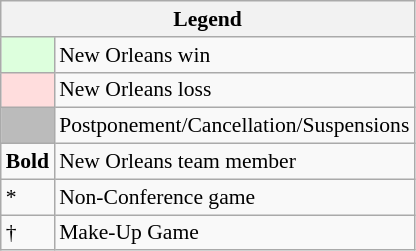<table class="wikitable" style="font-size:90%">
<tr>
<th colspan="2">Legend</th>
</tr>
<tr>
<td bgcolor="#ddffdd"> </td>
<td>New Orleans win</td>
</tr>
<tr>
<td bgcolor="#ffdddd"> </td>
<td>New Orleans loss</td>
</tr>
<tr>
<td bgcolor="#bbbbbb"> </td>
<td>Postponement/Cancellation/Suspensions</td>
</tr>
<tr>
<td><strong>Bold</strong></td>
<td>New Orleans team member</td>
</tr>
<tr>
<td>*</td>
<td>Non-Conference game</td>
</tr>
<tr>
<td>†</td>
<td>Make-Up Game</td>
</tr>
</table>
